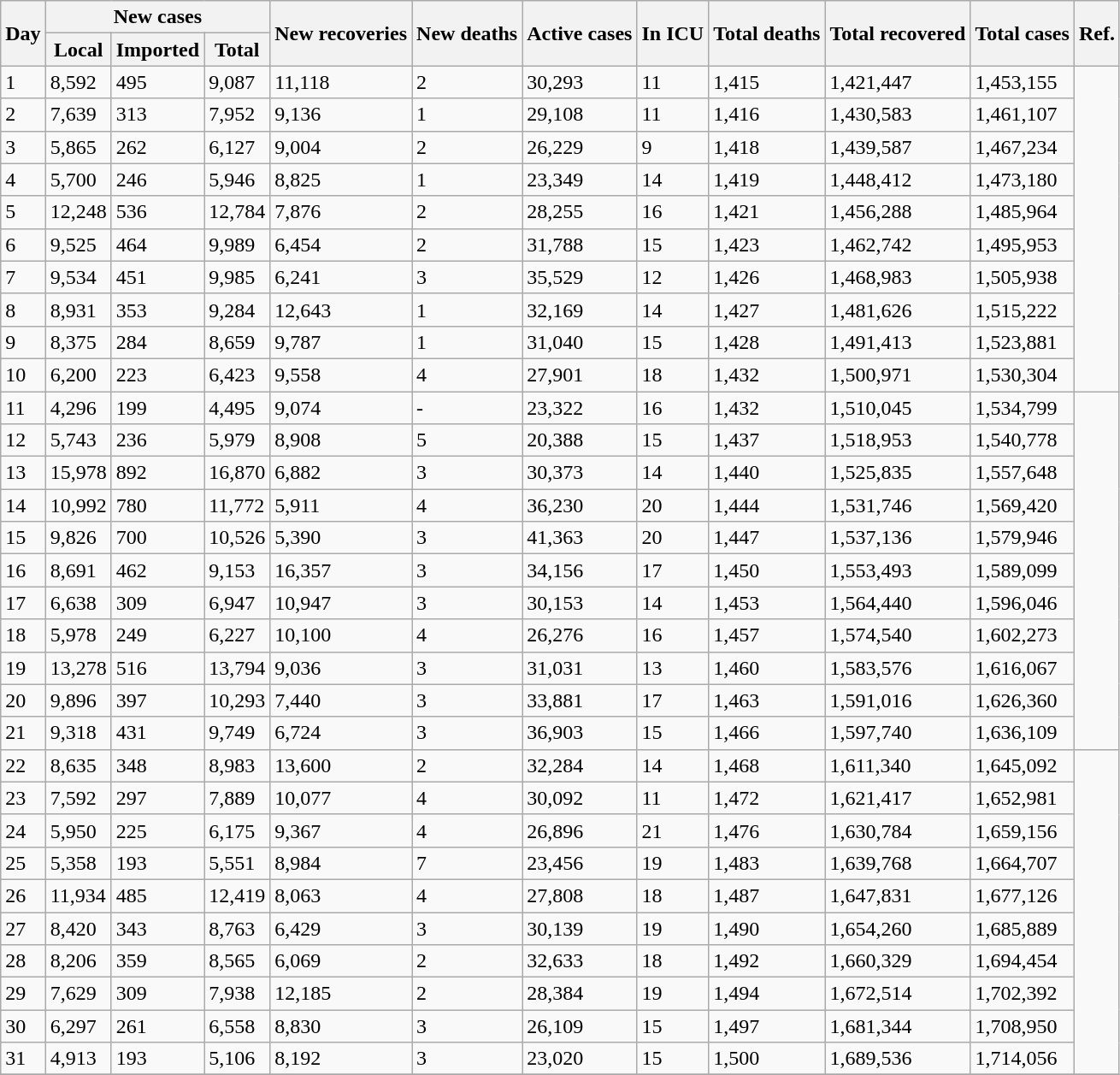<table class="wikitable">
<tr>
<th rowspan="2">Day</th>
<th colspan="3">New cases</th>
<th rowspan="2">New recoveries</th>
<th rowspan="2">New deaths</th>
<th rowspan="2">Active cases</th>
<th rowspan="2">In ICU</th>
<th rowspan="2">Total deaths</th>
<th rowspan="2">Total recovered</th>
<th rowspan="2">Total cases</th>
<th rowspan="2">Ref.</th>
</tr>
<tr>
<th>Local</th>
<th>Imported</th>
<th>Total</th>
</tr>
<tr>
<td>1</td>
<td>8,592</td>
<td>495</td>
<td>9,087</td>
<td>11,118</td>
<td>2</td>
<td>30,293</td>
<td>11</td>
<td>1,415</td>
<td>1,421,447</td>
<td>1,453,155</td>
<td rowspan="10"></td>
</tr>
<tr>
<td>2</td>
<td>7,639</td>
<td>313</td>
<td>7,952</td>
<td>9,136</td>
<td>1</td>
<td>29,108</td>
<td>11</td>
<td>1,416</td>
<td>1,430,583</td>
<td>1,461,107</td>
</tr>
<tr>
<td>3</td>
<td>5,865</td>
<td>262</td>
<td>6,127</td>
<td>9,004</td>
<td>2</td>
<td>26,229</td>
<td>9</td>
<td>1,418</td>
<td>1,439,587</td>
<td>1,467,234</td>
</tr>
<tr>
<td>4</td>
<td>5,700</td>
<td>246</td>
<td>5,946</td>
<td>8,825</td>
<td>1</td>
<td>23,349</td>
<td>14</td>
<td>1,419</td>
<td>1,448,412</td>
<td>1,473,180</td>
</tr>
<tr>
<td>5</td>
<td>12,248</td>
<td>536</td>
<td>12,784</td>
<td>7,876</td>
<td>2</td>
<td>28,255</td>
<td>16</td>
<td>1,421</td>
<td>1,456,288</td>
<td>1,485,964</td>
</tr>
<tr>
<td>6</td>
<td>9,525</td>
<td>464</td>
<td>9,989</td>
<td>6,454</td>
<td>2</td>
<td>31,788</td>
<td>15</td>
<td>1,423</td>
<td>1,462,742</td>
<td>1,495,953</td>
</tr>
<tr>
<td>7</td>
<td>9,534</td>
<td>451</td>
<td>9,985</td>
<td>6,241</td>
<td>3</td>
<td>35,529</td>
<td>12</td>
<td>1,426</td>
<td>1,468,983</td>
<td>1,505,938</td>
</tr>
<tr>
<td>8</td>
<td>8,931</td>
<td>353</td>
<td>9,284</td>
<td>12,643</td>
<td>1</td>
<td>32,169</td>
<td>14</td>
<td>1,427</td>
<td>1,481,626</td>
<td>1,515,222</td>
</tr>
<tr>
<td>9</td>
<td>8,375</td>
<td>284</td>
<td>8,659</td>
<td>9,787</td>
<td>1</td>
<td>31,040</td>
<td>15</td>
<td>1,428</td>
<td>1,491,413</td>
<td>1,523,881</td>
</tr>
<tr>
<td>10</td>
<td>6,200</td>
<td>223</td>
<td>6,423</td>
<td>9,558</td>
<td>4</td>
<td>27,901</td>
<td>18</td>
<td>1,432</td>
<td>1,500,971</td>
<td>1,530,304</td>
</tr>
<tr>
<td>11</td>
<td>4,296</td>
<td>199</td>
<td>4,495</td>
<td>9,074</td>
<td>-</td>
<td>23,322</td>
<td>16</td>
<td>1,432</td>
<td>1,510,045</td>
<td>1,534,799</td>
<td rowspan="11"></td>
</tr>
<tr>
<td>12</td>
<td>5,743</td>
<td>236</td>
<td>5,979</td>
<td>8,908</td>
<td>5</td>
<td>20,388</td>
<td>15</td>
<td>1,437</td>
<td>1,518,953</td>
<td>1,540,778</td>
</tr>
<tr>
<td>13</td>
<td>15,978</td>
<td>892</td>
<td>16,870</td>
<td>6,882</td>
<td>3</td>
<td>30,373</td>
<td>14</td>
<td>1,440</td>
<td>1,525,835</td>
<td>1,557,648</td>
</tr>
<tr>
<td>14</td>
<td>10,992</td>
<td>780</td>
<td>11,772</td>
<td>5,911</td>
<td>4</td>
<td>36,230</td>
<td>20</td>
<td>1,444</td>
<td>1,531,746</td>
<td>1,569,420</td>
</tr>
<tr>
<td>15</td>
<td>9,826</td>
<td>700</td>
<td>10,526</td>
<td>5,390</td>
<td>3</td>
<td>41,363</td>
<td>20</td>
<td>1,447</td>
<td>1,537,136</td>
<td>1,579,946</td>
</tr>
<tr>
<td>16</td>
<td>8,691</td>
<td>462</td>
<td>9,153</td>
<td>16,357</td>
<td>3</td>
<td>34,156</td>
<td>17</td>
<td>1,450</td>
<td>1,553,493</td>
<td>1,589,099</td>
</tr>
<tr>
<td>17</td>
<td>6,638</td>
<td>309</td>
<td>6,947</td>
<td>10,947</td>
<td>3</td>
<td>30,153</td>
<td>14</td>
<td>1,453</td>
<td>1,564,440</td>
<td>1,596,046</td>
</tr>
<tr>
<td>18</td>
<td>5,978</td>
<td>249</td>
<td>6,227</td>
<td>10,100</td>
<td>4</td>
<td>26,276</td>
<td>16</td>
<td>1,457</td>
<td>1,574,540</td>
<td>1,602,273</td>
</tr>
<tr>
<td>19</td>
<td>13,278</td>
<td>516</td>
<td>13,794</td>
<td>9,036</td>
<td>3</td>
<td>31,031</td>
<td>13</td>
<td>1,460</td>
<td>1,583,576</td>
<td>1,616,067</td>
</tr>
<tr>
<td>20</td>
<td>9,896</td>
<td>397</td>
<td>10,293</td>
<td>7,440</td>
<td>3</td>
<td>33,881</td>
<td>17</td>
<td>1,463</td>
<td>1,591,016</td>
<td>1,626,360</td>
</tr>
<tr>
<td>21</td>
<td>9,318</td>
<td>431</td>
<td>9,749</td>
<td>6,724</td>
<td>3</td>
<td>36,903</td>
<td>15</td>
<td>1,466</td>
<td>1,597,740</td>
<td>1,636,109</td>
</tr>
<tr>
<td>22</td>
<td>8,635</td>
<td>348</td>
<td>8,983</td>
<td>13,600</td>
<td>2</td>
<td>32,284</td>
<td>14</td>
<td>1,468</td>
<td>1,611,340</td>
<td>1,645,092</td>
<td rowspan="10"></td>
</tr>
<tr>
<td>23</td>
<td>7,592</td>
<td>297</td>
<td>7,889</td>
<td>10,077</td>
<td>4</td>
<td>30,092</td>
<td>11</td>
<td>1,472</td>
<td>1,621,417</td>
<td>1,652,981</td>
</tr>
<tr>
<td>24</td>
<td>5,950</td>
<td>225</td>
<td>6,175</td>
<td>9,367</td>
<td>4</td>
<td>26,896</td>
<td>21</td>
<td>1,476</td>
<td>1,630,784</td>
<td>1,659,156</td>
</tr>
<tr>
<td>25</td>
<td>5,358</td>
<td>193</td>
<td>5,551</td>
<td>8,984</td>
<td>7</td>
<td>23,456</td>
<td>19</td>
<td>1,483</td>
<td>1,639,768</td>
<td>1,664,707</td>
</tr>
<tr>
<td>26</td>
<td>11,934</td>
<td>485</td>
<td>12,419</td>
<td>8,063</td>
<td>4</td>
<td>27,808</td>
<td>18</td>
<td>1,487</td>
<td>1,647,831</td>
<td>1,677,126</td>
</tr>
<tr>
<td>27</td>
<td>8,420</td>
<td>343</td>
<td>8,763</td>
<td>6,429</td>
<td>3</td>
<td>30,139</td>
<td>19</td>
<td>1,490</td>
<td>1,654,260</td>
<td>1,685,889</td>
</tr>
<tr>
<td>28</td>
<td>8,206</td>
<td>359</td>
<td>8,565</td>
<td>6,069</td>
<td>2</td>
<td>32,633</td>
<td>18</td>
<td>1,492</td>
<td>1,660,329</td>
<td>1,694,454</td>
</tr>
<tr>
<td>29</td>
<td>7,629</td>
<td>309</td>
<td>7,938</td>
<td>12,185</td>
<td>2</td>
<td>28,384</td>
<td>19</td>
<td>1,494</td>
<td>1,672,514</td>
<td>1,702,392</td>
</tr>
<tr>
<td>30</td>
<td>6,297</td>
<td>261</td>
<td>6,558</td>
<td>8,830</td>
<td>3</td>
<td>26,109</td>
<td>15</td>
<td>1,497</td>
<td>1,681,344</td>
<td>1,708,950</td>
</tr>
<tr>
<td>31</td>
<td>4,913</td>
<td>193</td>
<td>5,106</td>
<td>8,192</td>
<td>3</td>
<td>23,020</td>
<td>15</td>
<td>1,500</td>
<td>1,689,536</td>
<td>1,714,056</td>
</tr>
<tr>
</tr>
</table>
